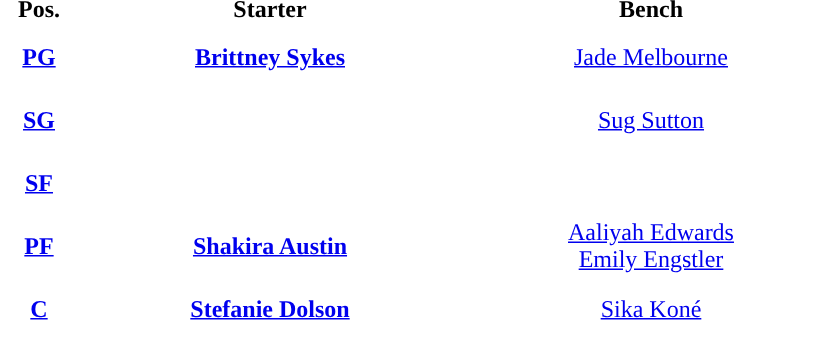<table style="text-align:center; ">
<tr>
<th width="50">Pos.</th>
<th width="250">Starter</th>
<th width="250">Bench</th>
</tr>
<tr style="height:40px; background:white; color:#092C57">
<th><a href='#'><span>PG</span></a></th>
<td><strong><a href='#'>Brittney Sykes</a></strong></td>
<td><a href='#'>Jade Melbourne</a></td>
</tr>
<tr style="height:40px; background:white; color:#092C57">
<th><a href='#'><span>SG</span></a></th>
<td></td>
<td><a href='#'>Sug Sutton</a></td>
</tr>
<tr style="height:40px; background:white; color:#092C57">
<th><a href='#'><span>SF</span></a></th>
<td></td>
<td></td>
</tr>
<tr style="height:40px; background:white; color:#092C57">
<th><a href='#'><span>PF</span></a></th>
<td><strong><a href='#'>Shakira Austin</a></strong></td>
<td><a href='#'>Aaliyah Edwards</a> <br><a href='#'>Emily Engstler</a></td>
</tr>
<tr style="height:40px; background:white; color:#092C57">
<th><a href='#'><span>C</span></a></th>
<td><strong><a href='#'>Stefanie Dolson</a></strong></td>
<td><a href='#'>Sika Koné</a></td>
</tr>
</table>
